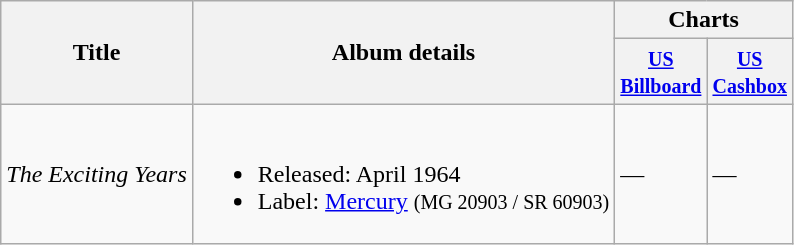<table class="wikitable">
<tr>
<th rowspan="2">Title</th>
<th rowspan="2">Album details</th>
<th colspan="2">Charts</th>
</tr>
<tr>
<th><a href='#'><small>US</small></a><br><a href='#'><small>Billboard</small></a></th>
<th><a href='#'><small>US</small></a><br><a href='#'><small>Cashbox</small></a></th>
</tr>
<tr>
<td><em>The Exciting Years</em></td>
<td><br><ul><li>Released: April 1964</li><li>Label: <a href='#'>Mercury</a> <small>(MG 20903 / SR 60903)</small></li></ul></td>
<td>—</td>
<td>—</td>
</tr>
</table>
